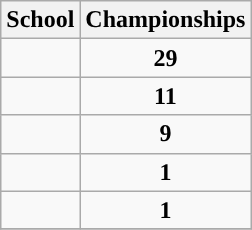<table class="wikitable sortable" style="text-align:center">
<tr>
<th>School</th>
<th>Championships</th>
</tr>
<tr>
<td><strong><a href='#'></a></strong></td>
<td><strong>29</strong></td>
</tr>
<tr>
<td><strong><a href='#'></a></strong></td>
<td><strong>11</strong></td>
</tr>
<tr>
<td><strong><a href='#'></a></strong></td>
<td><strong>9</strong></td>
</tr>
<tr>
<td><strong><a href='#'></a></strong></td>
<td><strong>1</strong></td>
</tr>
<tr>
<td><strong><a href='#'></a></strong></td>
<td><strong>1</strong></td>
</tr>
<tr>
</tr>
</table>
